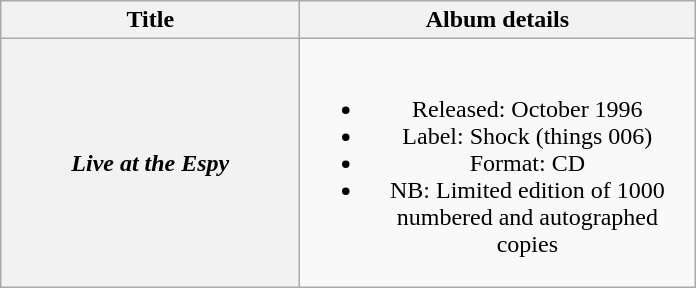<table class="wikitable plainrowheaders" style="text-align:center;" border="1">
<tr>
<th scope="col" style="width:12em;">Title</th>
<th scope="col" style="width:16em;">Album details</th>
</tr>
<tr>
<th scope="row"><em>Live at the Espy</em></th>
<td><br><ul><li>Released: October 1996</li><li>Label: Shock (things 006)</li><li>Format: CD</li><li>NB: Limited edition of 1000 numbered and autographed copies</li></ul></td>
</tr>
</table>
